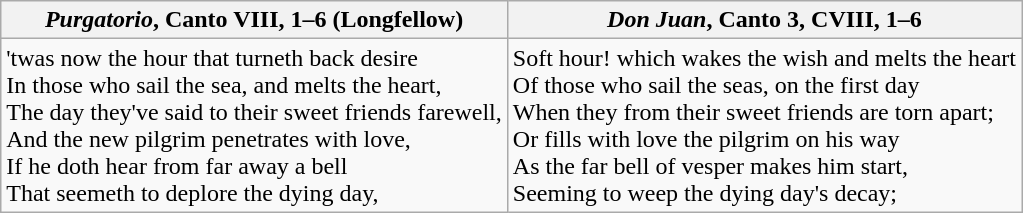<table class="wikitable">
<tr>
<th><em>Purgatorio</em>, Canto VIII, 1–6 (Longfellow)</th>
<th><em>Don Juan</em>, Canto 3, CVIII, 1–6</th>
</tr>
<tr>
<td>'twas now the hour that turneth back desire<br>In those who sail the sea, and melts the heart,<br>The day they've said to their sweet friends farewell,<br>And the new pilgrim penetrates with love,<br>If he doth hear from far away a bell<br>That seemeth to deplore the dying day,</td>
<td>Soft hour! which wakes the wish and melts the heart<br>Of those who sail the seas, on the first day<br>When they from their sweet friends are torn apart;<br>Or fills with love the pilgrim on his way<br>As the far bell of vesper makes him start,<br>Seeming to weep the dying day's decay;</td>
</tr>
</table>
